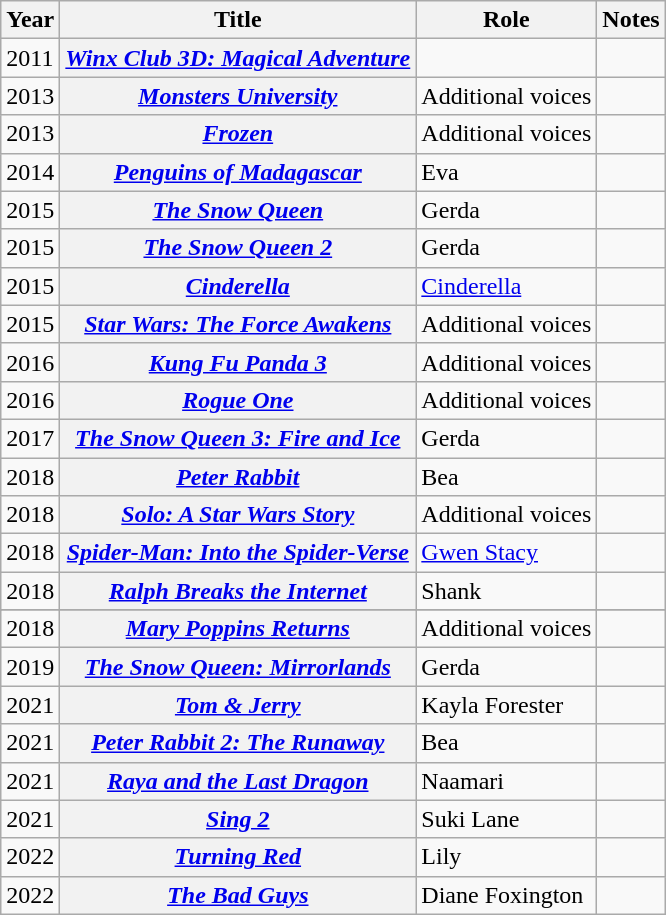<table class="wikitable sortable plainrowheaders">
<tr>
<th scope="col">Year</th>
<th scope="col">Title</th>
<th scope="col">Role</th>
<th scope="col" class="unsortable">Notes</th>
</tr>
<tr>
<td>2011</td>
<th scope="row"><em><a href='#'>Winx Club 3D: Magical Adventure</a></em></th>
<td></td>
<td></td>
</tr>
<tr>
<td>2013</td>
<th scope="row"><em><a href='#'>Monsters University</a></em></th>
<td>Additional voices</td>
<td></td>
</tr>
<tr>
<td>2013</td>
<th scope="row"><em><a href='#'>Frozen</a></em></th>
<td>Additional voices</td>
<td></td>
</tr>
<tr>
<td>2014</td>
<th scope="row"><em><a href='#'>Penguins of Madagascar</a></em></th>
<td>Eva</td>
<td></td>
</tr>
<tr>
<td>2015</td>
<th scope="row"><em><a href='#'>The Snow Queen</a></em></th>
<td>Gerda</td>
<td></td>
</tr>
<tr>
<td>2015</td>
<th scope="row"><em><a href='#'>The Snow Queen 2</a></em></th>
<td>Gerda</td>
<td></td>
</tr>
<tr>
<td>2015</td>
<th scope="row"><em><a href='#'>Cinderella</a></em></th>
<td><a href='#'>Cinderella</a></td>
<td></td>
</tr>
<tr>
<td>2015</td>
<th scope="row"><em><a href='#'>Star Wars: The Force Awakens</a></em></th>
<td>Additional voices</td>
<td></td>
</tr>
<tr>
<td>2016</td>
<th scope="row"><em><a href='#'>Kung Fu Panda 3</a></em></th>
<td>Additional voices</td>
<td></td>
</tr>
<tr>
<td>2016</td>
<th scope="row"><em><a href='#'>Rogue One</a></em></th>
<td>Additional voices</td>
<td></td>
</tr>
<tr>
<td>2017</td>
<th scope="row"><em><a href='#'>The Snow Queen 3: Fire and Ice</a></em></th>
<td>Gerda</td>
<td></td>
</tr>
<tr>
<td>2018</td>
<th scope="row"><em><a href='#'>Peter Rabbit</a></em></th>
<td>Bea</td>
<td></td>
</tr>
<tr>
<td>2018</td>
<th scope="row"><em><a href='#'>Solo: A Star Wars Story</a></em></th>
<td>Additional voices</td>
<td></td>
</tr>
<tr>
<td>2018</td>
<th scope="row"><em><a href='#'>Spider-Man: Into the Spider-Verse</a></em></th>
<td><a href='#'>Gwen Stacy</a></td>
<td></td>
</tr>
<tr>
<td>2018</td>
<th scope="row"><em><a href='#'>Ralph Breaks the Internet</a></em></th>
<td>Shank</td>
<td></td>
</tr>
<tr>
</tr>
<tr>
<td>2018</td>
<th scope="row"><em><a href='#'>Mary Poppins Returns</a></em></th>
<td>Additional voices</td>
<td></td>
</tr>
<tr>
<td>2019</td>
<th scope="row"><em><a href='#'>The Snow Queen: Mirrorlands</a></em></th>
<td>Gerda</td>
<td></td>
</tr>
<tr>
<td>2021</td>
<th scope="row"><em><a href='#'>Tom & Jerry</a></em></th>
<td>Kayla Forester</td>
<td></td>
</tr>
<tr>
<td>2021</td>
<th scope="row"><em><a href='#'>Peter Rabbit 2: The Runaway</a></em></th>
<td>Bea</td>
<td></td>
</tr>
<tr>
<td>2021</td>
<th scope="row"><em><a href='#'>Raya and the Last Dragon</a></em></th>
<td>Naamari</td>
<td></td>
</tr>
<tr>
<td>2021</td>
<th scope="row"><em><a href='#'>Sing 2</a></em></th>
<td>Suki Lane</td>
<td></td>
</tr>
<tr>
<td>2022</td>
<th scope="row"><em><a href='#'>Turning Red</a></em></th>
<td>Lily</td>
<td></td>
</tr>
<tr>
<td>2022</td>
<th scope="row"><em><a href='#'>The Bad Guys</a></em></th>
<td>Diane Foxington</td>
<td></td>
</tr>
</table>
